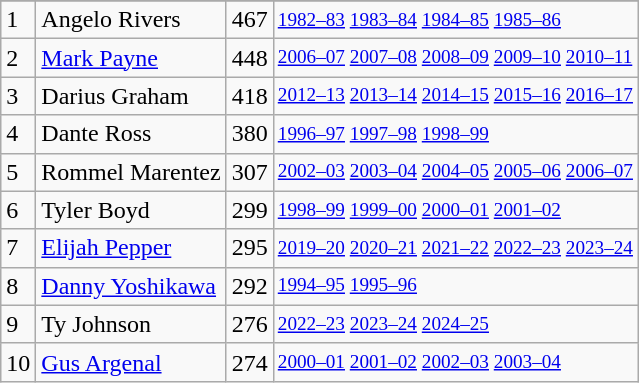<table class="wikitable">
<tr>
</tr>
<tr>
<td>1</td>
<td>Angelo Rivers</td>
<td>467</td>
<td style="font-size:80%;"><a href='#'>1982–83</a> <a href='#'>1983–84</a> <a href='#'>1984–85</a> <a href='#'>1985–86</a></td>
</tr>
<tr>
<td>2</td>
<td><a href='#'>Mark Payne</a></td>
<td>448</td>
<td style="font-size:80%;"><a href='#'>2006–07</a> <a href='#'>2007–08</a> <a href='#'>2008–09</a> <a href='#'>2009–10</a> <a href='#'>2010–11</a></td>
</tr>
<tr>
<td>3</td>
<td>Darius Graham</td>
<td>418</td>
<td style="font-size:80%;"><a href='#'>2012–13</a> <a href='#'>2013–14</a> <a href='#'>2014–15</a> <a href='#'>2015–16</a> <a href='#'>2016–17</a></td>
</tr>
<tr>
<td>4</td>
<td>Dante Ross</td>
<td>380</td>
<td style="font-size:80%;"><a href='#'>1996–97</a> <a href='#'>1997–98</a> <a href='#'>1998–99</a></td>
</tr>
<tr>
<td>5</td>
<td>Rommel Marentez</td>
<td>307</td>
<td style="font-size:80%;"><a href='#'>2002–03</a> <a href='#'>2003–04</a> <a href='#'>2004–05</a> <a href='#'>2005–06</a> <a href='#'>2006–07</a></td>
</tr>
<tr>
<td>6</td>
<td>Tyler Boyd</td>
<td>299</td>
<td style="font-size:80%;"><a href='#'>1998–99</a> <a href='#'>1999–00</a> <a href='#'>2000–01</a> <a href='#'>2001–02</a></td>
</tr>
<tr>
<td>7</td>
<td><a href='#'>Elijah Pepper</a></td>
<td>295</td>
<td style="font-size:80%;"><a href='#'>2019–20</a> <a href='#'>2020–21</a> <a href='#'>2021–22</a> <a href='#'>2022–23</a> <a href='#'>2023–24</a></td>
</tr>
<tr>
<td>8</td>
<td><a href='#'>Danny Yoshikawa</a></td>
<td>292</td>
<td style="font-size:80%;"><a href='#'>1994–95</a> <a href='#'>1995–96</a></td>
</tr>
<tr>
<td>9</td>
<td>Ty Johnson</td>
<td>276</td>
<td style="font-size:80%;"><a href='#'>2022–23</a> <a href='#'>2023–24</a> <a href='#'>2024–25</a></td>
</tr>
<tr>
<td>10</td>
<td><a href='#'>Gus Argenal</a></td>
<td>274</td>
<td style="font-size:80%;"><a href='#'>2000–01</a> <a href='#'>2001–02</a> <a href='#'>2002–03</a> <a href='#'>2003–04</a></td>
</tr>
</table>
